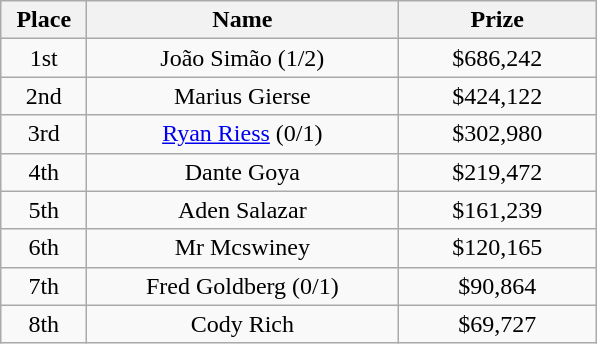<table class="wikitable">
<tr>
<th width="50">Place</th>
<th width="200">Name</th>
<th width="125">Prize</th>
</tr>
<tr>
<td align = "center">1st</td>
<td align = "center"> João Simão (1/2)</td>
<td align = "center">$686,242</td>
</tr>
<tr>
<td align = "center">2nd</td>
<td align = "center"> Marius Gierse</td>
<td align = "center">$424,122</td>
</tr>
<tr>
<td align = "center">3rd</td>
<td align = "center"> <a href='#'>Ryan Riess</a> (0/1)</td>
<td align = "center">$302,980</td>
</tr>
<tr>
<td align = "center">4th</td>
<td align = "center"> Dante Goya</td>
<td align = "center">$219,472</td>
</tr>
<tr>
<td align = "center">5th</td>
<td align = "center"> Aden Salazar</td>
<td align = "center">$161,239</td>
</tr>
<tr>
<td align = "center">6th</td>
<td align = "center"> Mr Mcswiney</td>
<td align = "center">$120,165</td>
</tr>
<tr>
<td align = "center">7th</td>
<td align = "center"> Fred Goldberg (0/1)</td>
<td align = "center">$90,864</td>
</tr>
<tr>
<td align = "center">8th</td>
<td align = "center"> Cody Rich</td>
<td align = "center">$69,727</td>
</tr>
</table>
